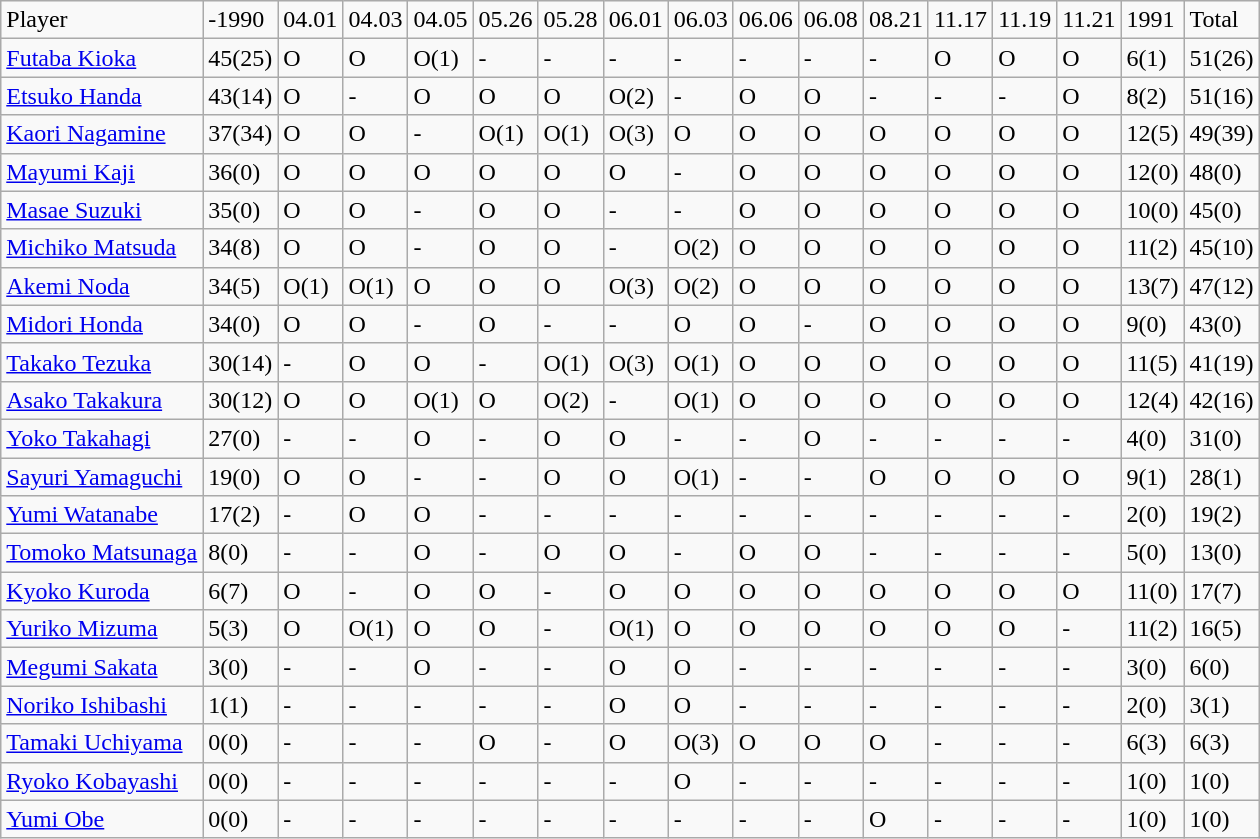<table class="wikitable" style="text-align:left;">
<tr>
<td>Player</td>
<td>-1990</td>
<td>04.01</td>
<td>04.03</td>
<td>04.05</td>
<td>05.26</td>
<td>05.28</td>
<td>06.01</td>
<td>06.03</td>
<td>06.06</td>
<td>06.08</td>
<td>08.21</td>
<td>11.17</td>
<td>11.19</td>
<td>11.21</td>
<td>1991</td>
<td>Total</td>
</tr>
<tr>
<td><a href='#'>Futaba Kioka</a></td>
<td>45(25)</td>
<td>O</td>
<td>O</td>
<td>O(1)</td>
<td>-</td>
<td>-</td>
<td>-</td>
<td>-</td>
<td>-</td>
<td>-</td>
<td>-</td>
<td>O</td>
<td>O</td>
<td>O</td>
<td>6(1)</td>
<td>51(26)</td>
</tr>
<tr>
<td><a href='#'>Etsuko Handa</a></td>
<td>43(14)</td>
<td>O</td>
<td>-</td>
<td>O</td>
<td>O</td>
<td>O</td>
<td>O(2)</td>
<td>-</td>
<td>O</td>
<td>O</td>
<td>-</td>
<td>-</td>
<td>-</td>
<td>O</td>
<td>8(2)</td>
<td>51(16)</td>
</tr>
<tr>
<td><a href='#'>Kaori Nagamine</a></td>
<td>37(34)</td>
<td>O</td>
<td>O</td>
<td>-</td>
<td>O(1)</td>
<td>O(1)</td>
<td>O(3)</td>
<td>O</td>
<td>O</td>
<td>O</td>
<td>O</td>
<td>O</td>
<td>O</td>
<td>O</td>
<td>12(5)</td>
<td>49(39)</td>
</tr>
<tr>
<td><a href='#'>Mayumi Kaji</a></td>
<td>36(0)</td>
<td>O</td>
<td>O</td>
<td>O</td>
<td>O</td>
<td>O</td>
<td>O</td>
<td>-</td>
<td>O</td>
<td>O</td>
<td>O</td>
<td>O</td>
<td>O</td>
<td>O</td>
<td>12(0)</td>
<td>48(0)</td>
</tr>
<tr>
<td><a href='#'>Masae Suzuki</a></td>
<td>35(0)</td>
<td>O</td>
<td>O</td>
<td>-</td>
<td>O</td>
<td>O</td>
<td>-</td>
<td>-</td>
<td>O</td>
<td>O</td>
<td>O</td>
<td>O</td>
<td>O</td>
<td>O</td>
<td>10(0)</td>
<td>45(0)</td>
</tr>
<tr>
<td><a href='#'>Michiko Matsuda</a></td>
<td>34(8)</td>
<td>O</td>
<td>O</td>
<td>-</td>
<td>O</td>
<td>O</td>
<td>-</td>
<td>O(2)</td>
<td>O</td>
<td>O</td>
<td>O</td>
<td>O</td>
<td>O</td>
<td>O</td>
<td>11(2)</td>
<td>45(10)</td>
</tr>
<tr>
<td><a href='#'>Akemi Noda</a></td>
<td>34(5)</td>
<td>O(1)</td>
<td>O(1)</td>
<td>O</td>
<td>O</td>
<td>O</td>
<td>O(3)</td>
<td>O(2)</td>
<td>O</td>
<td>O</td>
<td>O</td>
<td>O</td>
<td>O</td>
<td>O</td>
<td>13(7)</td>
<td>47(12)</td>
</tr>
<tr>
<td><a href='#'>Midori Honda</a></td>
<td>34(0)</td>
<td>O</td>
<td>O</td>
<td>-</td>
<td>O</td>
<td>-</td>
<td>-</td>
<td>O</td>
<td>O</td>
<td>-</td>
<td>O</td>
<td>O</td>
<td>O</td>
<td>O</td>
<td>9(0)</td>
<td>43(0)</td>
</tr>
<tr>
<td><a href='#'>Takako Tezuka</a></td>
<td>30(14)</td>
<td>-</td>
<td>O</td>
<td>O</td>
<td>-</td>
<td>O(1)</td>
<td>O(3)</td>
<td>O(1)</td>
<td>O</td>
<td>O</td>
<td>O</td>
<td>O</td>
<td>O</td>
<td>O</td>
<td>11(5)</td>
<td>41(19)</td>
</tr>
<tr>
<td><a href='#'>Asako Takakura</a></td>
<td>30(12)</td>
<td>O</td>
<td>O</td>
<td>O(1)</td>
<td>O</td>
<td>O(2)</td>
<td>-</td>
<td>O(1)</td>
<td>O</td>
<td>O</td>
<td>O</td>
<td>O</td>
<td>O</td>
<td>O</td>
<td>12(4)</td>
<td>42(16)</td>
</tr>
<tr>
<td><a href='#'>Yoko Takahagi</a></td>
<td>27(0)</td>
<td>-</td>
<td>-</td>
<td>O</td>
<td>-</td>
<td>O</td>
<td>O</td>
<td>-</td>
<td>-</td>
<td>O</td>
<td>-</td>
<td>-</td>
<td>-</td>
<td>-</td>
<td>4(0)</td>
<td>31(0)</td>
</tr>
<tr>
<td><a href='#'>Sayuri Yamaguchi</a></td>
<td>19(0)</td>
<td>O</td>
<td>O</td>
<td>-</td>
<td>-</td>
<td>O</td>
<td>O</td>
<td>O(1)</td>
<td>-</td>
<td>-</td>
<td>O</td>
<td>O</td>
<td>O</td>
<td>O</td>
<td>9(1)</td>
<td>28(1)</td>
</tr>
<tr>
<td><a href='#'>Yumi Watanabe</a></td>
<td>17(2)</td>
<td>-</td>
<td>O</td>
<td>O</td>
<td>-</td>
<td>-</td>
<td>-</td>
<td>-</td>
<td>-</td>
<td>-</td>
<td>-</td>
<td>-</td>
<td>-</td>
<td>-</td>
<td>2(0)</td>
<td>19(2)</td>
</tr>
<tr>
<td><a href='#'>Tomoko Matsunaga</a></td>
<td>8(0)</td>
<td>-</td>
<td>-</td>
<td>O</td>
<td>-</td>
<td>O</td>
<td>O</td>
<td>-</td>
<td>O</td>
<td>O</td>
<td>-</td>
<td>-</td>
<td>-</td>
<td>-</td>
<td>5(0)</td>
<td>13(0)</td>
</tr>
<tr>
<td><a href='#'>Kyoko Kuroda</a></td>
<td>6(7)</td>
<td>O</td>
<td>-</td>
<td>O</td>
<td>O</td>
<td>-</td>
<td>O</td>
<td>O</td>
<td>O</td>
<td>O</td>
<td>O</td>
<td>O</td>
<td>O</td>
<td>O</td>
<td>11(0)</td>
<td>17(7)</td>
</tr>
<tr>
<td><a href='#'>Yuriko Mizuma</a></td>
<td>5(3)</td>
<td>O</td>
<td>O(1)</td>
<td>O</td>
<td>O</td>
<td>-</td>
<td>O(1)</td>
<td>O</td>
<td>O</td>
<td>O</td>
<td>O</td>
<td>O</td>
<td>O</td>
<td>-</td>
<td>11(2)</td>
<td>16(5)</td>
</tr>
<tr>
<td><a href='#'>Megumi Sakata</a></td>
<td>3(0)</td>
<td>-</td>
<td>-</td>
<td>O</td>
<td>-</td>
<td>-</td>
<td>O</td>
<td>O</td>
<td>-</td>
<td>-</td>
<td>-</td>
<td>-</td>
<td>-</td>
<td>-</td>
<td>3(0)</td>
<td>6(0)</td>
</tr>
<tr>
<td><a href='#'>Noriko Ishibashi</a></td>
<td>1(1)</td>
<td>-</td>
<td>-</td>
<td>-</td>
<td>-</td>
<td>-</td>
<td>O</td>
<td>O</td>
<td>-</td>
<td>-</td>
<td>-</td>
<td>-</td>
<td>-</td>
<td>-</td>
<td>2(0)</td>
<td>3(1)</td>
</tr>
<tr>
<td><a href='#'>Tamaki Uchiyama</a></td>
<td>0(0)</td>
<td>-</td>
<td>-</td>
<td>-</td>
<td>O</td>
<td>-</td>
<td>O</td>
<td>O(3)</td>
<td>O</td>
<td>O</td>
<td>O</td>
<td>-</td>
<td>-</td>
<td>-</td>
<td>6(3)</td>
<td>6(3)</td>
</tr>
<tr>
<td><a href='#'>Ryoko Kobayashi</a></td>
<td>0(0)</td>
<td>-</td>
<td>-</td>
<td>-</td>
<td>-</td>
<td>-</td>
<td>-</td>
<td>O</td>
<td>-</td>
<td>-</td>
<td>-</td>
<td>-</td>
<td>-</td>
<td>-</td>
<td>1(0)</td>
<td>1(0)</td>
</tr>
<tr>
<td><a href='#'>Yumi Obe</a></td>
<td>0(0)</td>
<td>-</td>
<td>-</td>
<td>-</td>
<td>-</td>
<td>-</td>
<td>-</td>
<td>-</td>
<td>-</td>
<td>-</td>
<td>O</td>
<td>-</td>
<td>-</td>
<td>-</td>
<td>1(0)</td>
<td>1(0)</td>
</tr>
</table>
